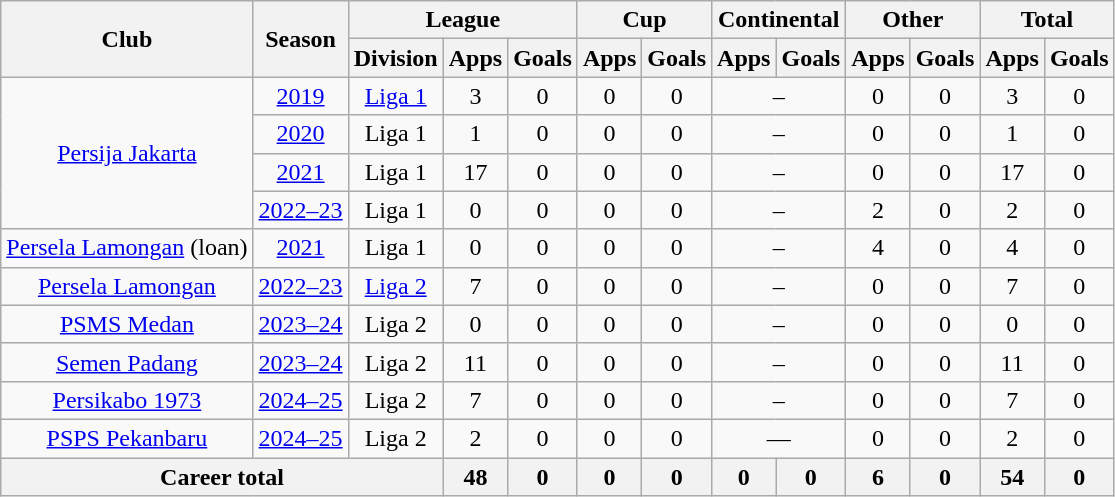<table class="wikitable" style="text-align: center">
<tr>
<th rowspan="2">Club</th>
<th rowspan="2">Season</th>
<th colspan="3">League</th>
<th colspan="2">Cup</th>
<th colspan="2">Continental</th>
<th colspan="2">Other</th>
<th colspan="2">Total</th>
</tr>
<tr>
<th>Division</th>
<th>Apps</th>
<th>Goals</th>
<th>Apps</th>
<th>Goals</th>
<th>Apps</th>
<th>Goals</th>
<th>Apps</th>
<th>Goals</th>
<th>Apps</th>
<th>Goals</th>
</tr>
<tr>
<td rowspan="4"><a href='#'>Persija Jakarta</a></td>
<td><a href='#'>2019</a></td>
<td rowspan="1" valign="center"><a href='#'>Liga 1</a></td>
<td>3</td>
<td>0</td>
<td>0</td>
<td>0</td>
<td colspan="2">–</td>
<td>0</td>
<td>0</td>
<td>3</td>
<td>0</td>
</tr>
<tr>
<td><a href='#'>2020</a></td>
<td rowspan="1" valign="center">Liga 1</td>
<td>1</td>
<td>0</td>
<td>0</td>
<td>0</td>
<td colspan="2">–</td>
<td>0</td>
<td>0</td>
<td>1</td>
<td>0</td>
</tr>
<tr>
<td><a href='#'>2021</a></td>
<td rowspan="1" valign="center">Liga 1</td>
<td>17</td>
<td>0</td>
<td>0</td>
<td>0</td>
<td colspan="2">–</td>
<td>0</td>
<td>0</td>
<td>17</td>
<td>0</td>
</tr>
<tr>
<td><a href='#'>2022–23</a></td>
<td>Liga 1</td>
<td>0</td>
<td>0</td>
<td>0</td>
<td>0</td>
<td colspan="2">–</td>
<td>2</td>
<td>0</td>
<td>2</td>
<td>0</td>
</tr>
<tr>
<td rowspan="1"><a href='#'>Persela Lamongan</a> (loan)</td>
<td><a href='#'>2021</a></td>
<td rowspan="1" valign="center">Liga 1</td>
<td>0</td>
<td>0</td>
<td>0</td>
<td>0</td>
<td colspan="2">–</td>
<td>4</td>
<td>0</td>
<td>4</td>
<td>0</td>
</tr>
<tr>
<td rowspan="1"><a href='#'>Persela Lamongan</a></td>
<td><a href='#'>2022–23</a></td>
<td><a href='#'>Liga 2</a></td>
<td>7</td>
<td>0</td>
<td>0</td>
<td>0</td>
<td colspan="2">–</td>
<td>0</td>
<td>0</td>
<td>7</td>
<td>0</td>
</tr>
<tr>
<td rowspan="1"><a href='#'>PSMS Medan</a></td>
<td><a href='#'>2023–24</a></td>
<td>Liga 2</td>
<td>0</td>
<td>0</td>
<td>0</td>
<td>0</td>
<td colspan="2">–</td>
<td>0</td>
<td>0</td>
<td>0</td>
<td>0</td>
</tr>
<tr>
<td rowspan="1"><a href='#'>Semen Padang</a></td>
<td><a href='#'>2023–24</a></td>
<td>Liga 2</td>
<td>11</td>
<td>0</td>
<td>0</td>
<td>0</td>
<td colspan="2">–</td>
<td>0</td>
<td>0</td>
<td>11</td>
<td>0</td>
</tr>
<tr>
<td rowspan="1"><a href='#'>Persikabo 1973</a></td>
<td><a href='#'>2024–25</a></td>
<td>Liga 2</td>
<td>7</td>
<td>0</td>
<td>0</td>
<td>0</td>
<td colspan="2">–</td>
<td>0</td>
<td>0</td>
<td>7</td>
<td>0</td>
</tr>
<tr>
<td rowspan="1"><a href='#'>PSPS Pekanbaru</a></td>
<td><a href='#'>2024–25</a></td>
<td rowspan="1" valign="center">Liga 2</td>
<td>2</td>
<td>0</td>
<td>0</td>
<td>0</td>
<td colspan="2">—</td>
<td>0</td>
<td>0</td>
<td>2</td>
<td>0</td>
</tr>
<tr>
<th colspan=3>Career total</th>
<th>48</th>
<th>0</th>
<th>0</th>
<th>0</th>
<th>0</th>
<th>0</th>
<th>6</th>
<th>0</th>
<th>54</th>
<th>0</th>
</tr>
</table>
